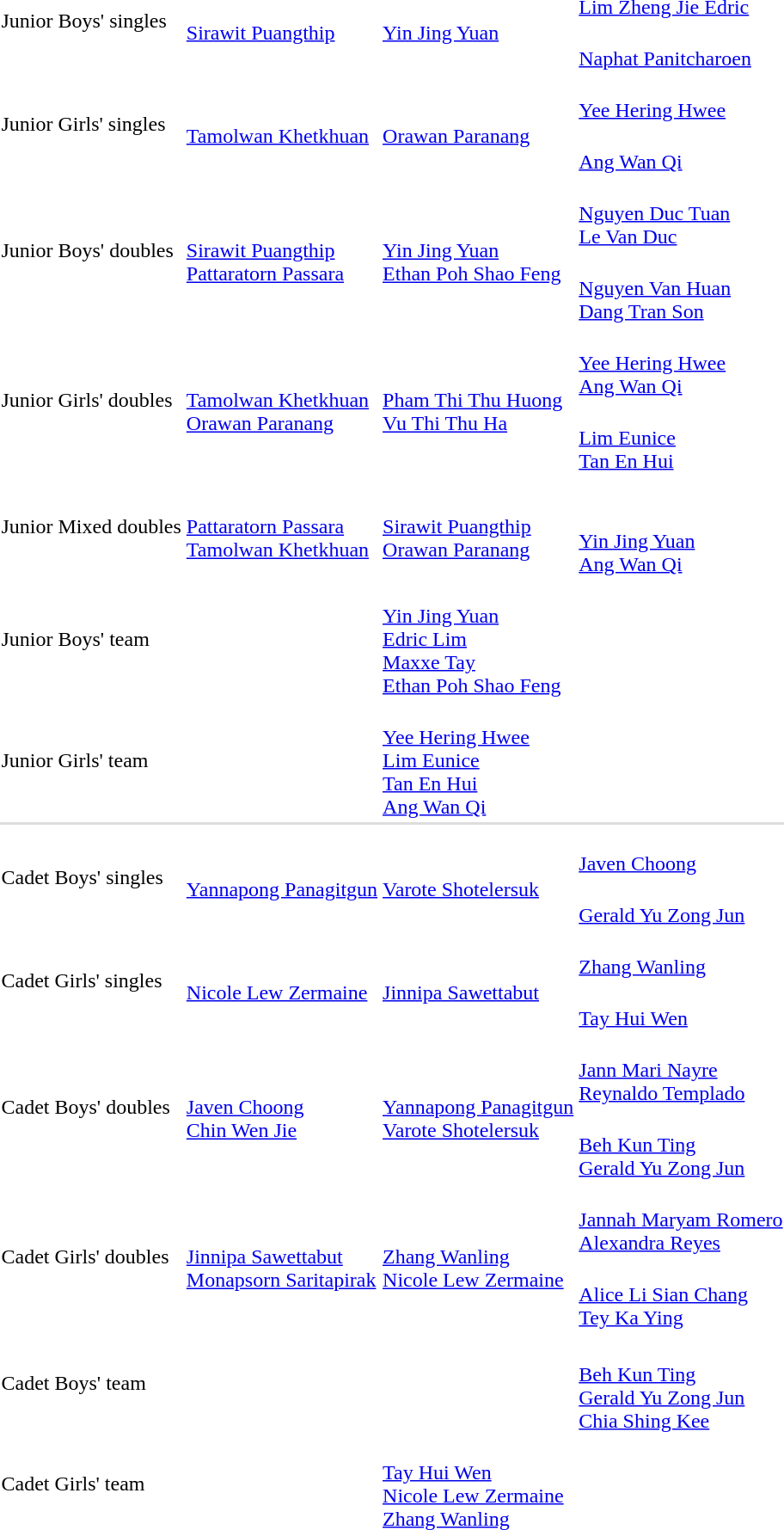<table>
<tr>
<td rowspan=2>Junior Boys' singles</td>
<td rowspan=2><br><a href='#'>Sirawit Puangthip</a></td>
<td rowspan=2><br><a href='#'>Yin Jing Yuan</a></td>
<td><br><a href='#'>Lim Zheng Jie Edric</a></td>
</tr>
<tr>
<td><br><a href='#'>Naphat Panitcharoen</a></td>
</tr>
<tr>
<td rowspan=2>Junior Girls' singles</td>
<td rowspan=2><br><a href='#'>Tamolwan Khetkhuan</a></td>
<td rowspan=2><br><a href='#'>Orawan Paranang</a></td>
<td><br><a href='#'>Yee Hering Hwee</a></td>
</tr>
<tr>
<td><br><a href='#'>Ang Wan Qi</a></td>
</tr>
<tr>
<td rowspan=2>Junior Boys' doubles</td>
<td rowspan=2><br><a href='#'>Sirawit Puangthip</a><br><a href='#'>Pattaratorn Passara</a></td>
<td rowspan=2><br><a href='#'>Yin Jing Yuan</a><br><a href='#'>Ethan Poh Shao Feng</a></td>
<td><br><a href='#'>Nguyen Duc Tuan</a><br><a href='#'>Le Van Duc</a></td>
</tr>
<tr>
<td><br><a href='#'>Nguyen Van Huan</a><br><a href='#'>Dang Tran Son</a></td>
</tr>
<tr>
<td rowspan=2>Junior Girls' doubles</td>
<td rowspan=2><br><a href='#'>Tamolwan Khetkhuan</a><br><a href='#'>Orawan Paranang</a></td>
<td rowspan=2><br><a href='#'>Pham Thi Thu Huong</a><br><a href='#'>Vu Thi Thu Ha</a></td>
<td><br><a href='#'>Yee Hering Hwee</a><br><a href='#'>Ang Wan Qi</a></td>
</tr>
<tr>
<td><br><a href='#'>Lim Eunice</a><br><a href='#'>Tan En Hui</a></td>
</tr>
<tr>
<td rowspan=2>Junior Mixed doubles</td>
<td rowspan=2><br><a href='#'>Pattaratorn Passara</a><br><a href='#'>Tamolwan Khetkhuan</a></td>
<td rowspan=2><br><a href='#'>Sirawit Puangthip</a><br><a href='#'>Orawan Paranang</a></td>
<td> <br></td>
</tr>
<tr>
<td><br><a href='#'>Yin Jing Yuan</a><br><a href='#'>Ang Wan Qi</a></td>
</tr>
<tr>
<td rowspan=2>Junior Boys' team</td>
<td rowspan=2></td>
<td rowspan=2><br><a href='#'>Yin Jing Yuan</a><br><a href='#'>Edric Lim</a><br><a href='#'>Maxxe Tay</a><br><a href='#'>Ethan Poh Shao Feng</a></td>
<td></td>
</tr>
<tr>
<td></td>
</tr>
<tr>
<td rowspan=2>Junior Girls' team</td>
<td rowspan=2></td>
<td rowspan=2><br><a href='#'>Yee Hering Hwee</a><br><a href='#'>Lim Eunice</a><br><a href='#'>Tan En Hui</a><br><a href='#'>Ang Wan Qi</a></td>
<td></td>
</tr>
<tr>
<td></td>
</tr>
<tr style="background:#dddddd;">
<td colspan=7></td>
</tr>
<tr>
<td rowspan=2>Cadet Boys' singles</td>
<td rowspan=2><br><a href='#'>Yannapong Panagitgun</a></td>
<td rowspan=2><br><a href='#'>Varote Shotelersuk</a></td>
<td><br><a href='#'>Javen Choong</a></td>
</tr>
<tr>
<td><br><a href='#'>Gerald Yu Zong Jun</a></td>
</tr>
<tr>
<td rowspan=2>Cadet Girls' singles</td>
<td rowspan=2><br><a href='#'>Nicole Lew Zermaine</a></td>
<td rowspan=2><br><a href='#'>Jinnipa Sawettabut</a></td>
<td><br><a href='#'>Zhang Wanling</a></td>
</tr>
<tr>
<td><br><a href='#'>Tay Hui Wen</a></td>
</tr>
<tr>
<td rowspan=2>Cadet Boys' doubles</td>
<td rowspan=2><br><a href='#'>Javen Choong</a><br><a href='#'>Chin Wen Jie</a></td>
<td rowspan=2><br><a href='#'>Yannapong Panagitgun</a><br><a href='#'>Varote Shotelersuk</a></td>
<td><br><a href='#'>Jann Mari Nayre</a><br><a href='#'>Reynaldo Templado</a></td>
</tr>
<tr>
<td><br><a href='#'>Beh Kun Ting</a><br><a href='#'>Gerald Yu Zong Jun</a></td>
</tr>
<tr>
<td rowspan=2>Cadet Girls' doubles</td>
<td rowspan=2><br><a href='#'>Jinnipa Sawettabut</a><br><a href='#'>Monapsorn Saritapirak</a></td>
<td rowspan=2><br><a href='#'>Zhang Wanling</a><br><a href='#'>Nicole Lew Zermaine</a></td>
<td><br><a href='#'>Jannah Maryam Romero</a><br><a href='#'>Alexandra Reyes</a></td>
</tr>
<tr>
<td><br><a href='#'>Alice Li Sian Chang</a><br><a href='#'>Tey Ka Ying</a></td>
</tr>
<tr>
<td rowspan=2>Cadet Boys' team</td>
<td rowspan=2></td>
<td rowspan=2></td>
<td></td>
</tr>
<tr>
<td><br><a href='#'>Beh Kun Ting</a><br><a href='#'>Gerald Yu Zong Jun</a><br><a href='#'>Chia Shing Kee</a></td>
</tr>
<tr>
<td rowspan=2>Cadet Girls' team</td>
<td rowspan=2></td>
<td rowspan=2><br><a href='#'>Tay Hui Wen</a><br><a href='#'>Nicole Lew Zermaine</a><br><a href='#'>Zhang Wanling</a></td>
<td></td>
</tr>
<tr>
<td></td>
</tr>
</table>
